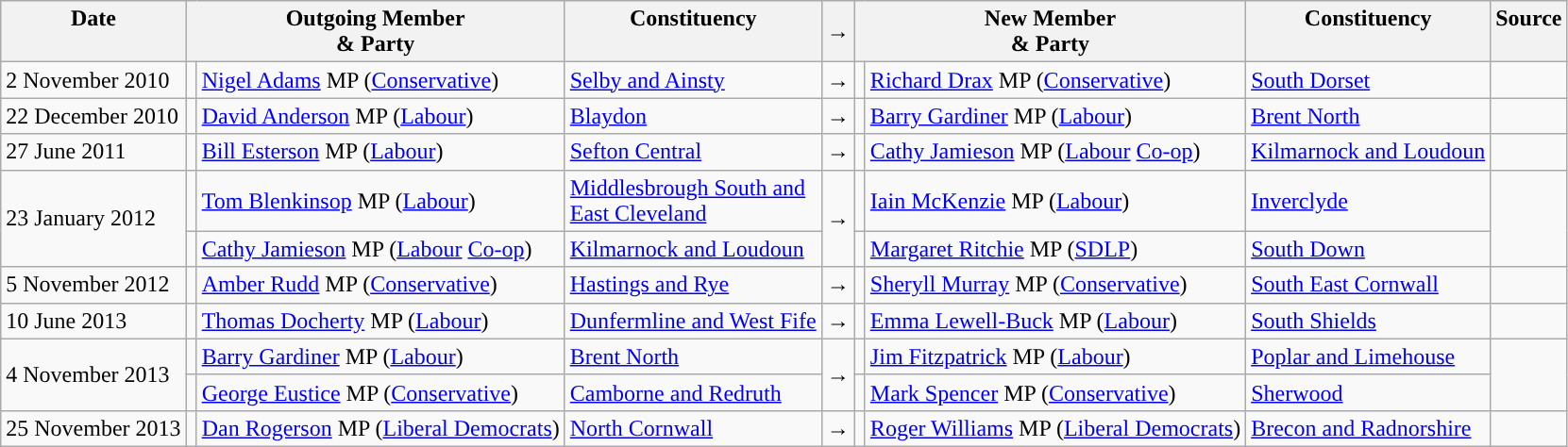<table class="wikitable">
<tr>
<th valign="top">Date</th>
<th colspan="2" valign="top">Outgoing Member<br>& Party</th>
<th valign="top">Constituency</th>
<th>→</th>
<th colspan="2" valign="top">New Member<br>& Party</th>
<th valign="top">Constituency</th>
<th valign="top">Source</th>
</tr>
<tr>
<td nowrap>2 November 2010</td>
<td style="color:inherit;background:"></td>
<td><a href='#'>Nigel Adams</a> MP (<a href='#'>Conservative</a>)</td>
<td><a href='#'>Selby and Ainsty</a></td>
<td>→</td>
<td style="color:inherit;background:"></td>
<td><a href='#'>Richard Drax</a> MP (<a href='#'>Conservative</a>)</td>
<td><a href='#'>South Dorset</a></td>
<td></td>
</tr>
<tr>
<td>22 December 2010</td>
<td style="color:inherit;background:"></td>
<td><a href='#'>David Anderson</a> MP (<a href='#'>Labour</a>)</td>
<td><a href='#'>Blaydon</a></td>
<td>→</td>
<td style="color:inherit;background:"></td>
<td><a href='#'>Barry Gardiner</a> MP (<a href='#'>Labour</a>)</td>
<td><a href='#'>Brent North</a></td>
<td></td>
</tr>
<tr>
<td>27 June 2011</td>
<td style="color:inherit;background:"></td>
<td><a href='#'>Bill Esterson</a> MP (<a href='#'>Labour</a>)</td>
<td><a href='#'>Sefton Central</a></td>
<td>→</td>
<td style="color:inherit;background:"></td>
<td><a href='#'>Cathy Jamieson</a> MP (<a href='#'>Labour</a> <a href='#'>Co-op</a>)</td>
<td><a href='#'>Kilmarnock and Loudoun</a></td>
<td></td>
</tr>
<tr>
<td rowspan=2>23 January 2012</td>
<td style="color:inherit;background:"></td>
<td><a href='#'>Tom Blenkinsop</a> MP (<a href='#'>Labour</a>)</td>
<td><a href='#'>Middlesbrough South and<br>East Cleveland</a></td>
<td rowspan=2>→</td>
<td style="color:inherit;background:"></td>
<td><a href='#'>Iain McKenzie</a> MP (<a href='#'>Labour</a>)</td>
<td><a href='#'>Inverclyde</a></td>
<td rowspan=2></td>
</tr>
<tr>
<td style="color:inherit;background:"></td>
<td><a href='#'>Cathy Jamieson</a> MP (<a href='#'>Labour</a> <a href='#'>Co-op</a>)</td>
<td><a href='#'>Kilmarnock and Loudoun</a></td>
<td style="color:inherit;background:"></td>
<td><a href='#'>Margaret Ritchie</a> MP (<a href='#'>SDLP</a>)</td>
<td><a href='#'>South Down</a></td>
</tr>
<tr>
<td>5 November 2012</td>
<td style="color:inherit;background:"></td>
<td><a href='#'>Amber Rudd</a> MP (<a href='#'>Conservative</a>)</td>
<td><a href='#'>Hastings and Rye</a></td>
<td>→</td>
<td style="color:inherit;background:"></td>
<td><a href='#'>Sheryll Murray</a> MP (<a href='#'>Conservative</a>)</td>
<td><a href='#'>South East Cornwall</a></td>
<td></td>
</tr>
<tr>
<td>10 June 2013</td>
<td style="color:inherit;background:"></td>
<td><a href='#'>Thomas Docherty</a> MP (<a href='#'>Labour</a>)</td>
<td><a href='#'>Dunfermline and West Fife</a></td>
<td>→</td>
<td style="color:inherit;background:"></td>
<td><a href='#'>Emma Lewell-Buck</a> MP (<a href='#'>Labour</a>)</td>
<td><a href='#'>South Shields</a></td>
<td></td>
</tr>
<tr>
<td rowspan=2>4 November 2013</td>
<td style="color:inherit;background:"></td>
<td><a href='#'>Barry Gardiner</a> MP (<a href='#'>Labour</a>)</td>
<td><a href='#'>Brent North</a></td>
<td rowspan=2>→</td>
<td style="color:inherit;background:"></td>
<td><a href='#'>Jim Fitzpatrick</a> MP (<a href='#'>Labour</a>)</td>
<td><a href='#'>Poplar and Limehouse</a></td>
<td rowspan=2></td>
</tr>
<tr>
<td style="color:inherit;background:"></td>
<td><a href='#'>George Eustice</a> MP (<a href='#'>Conservative</a>)</td>
<td><a href='#'>Camborne and Redruth</a></td>
<td style="color:inherit;background:"></td>
<td><a href='#'>Mark Spencer</a> MP (<a href='#'>Conservative</a>)</td>
<td><a href='#'>Sherwood</a></td>
</tr>
<tr>
<td>25 November 2013</td>
<td style="color:inherit;background:"></td>
<td><a href='#'>Dan Rogerson</a> MP (<a href='#'>Liberal Democrats</a>)</td>
<td><a href='#'>North Cornwall</a></td>
<td>→</td>
<td style="color:inherit;background:"></td>
<td><a href='#'>Roger Williams</a> MP (<a href='#'>Liberal Democrats</a>)</td>
<td><a href='#'>Brecon and Radnorshire</a></td>
<td></td>
</tr>
</table>
